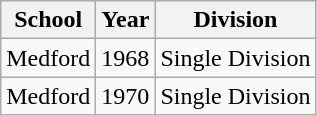<table class="wikitable">
<tr>
<th>School</th>
<th>Year</th>
<th>Division</th>
</tr>
<tr>
<td>Medford</td>
<td>1968</td>
<td>Single Division</td>
</tr>
<tr>
<td>Medford</td>
<td>1970</td>
<td>Single Division</td>
</tr>
</table>
